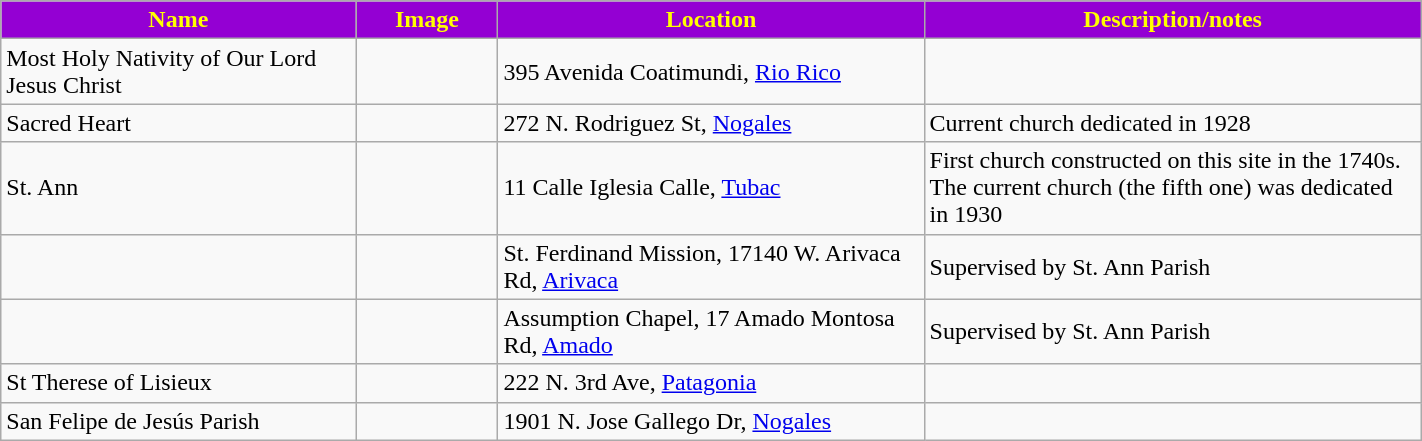<table class="wikitable sortable" style="width:75%">
<tr>
<th width="25%" style="background:darkviolet; color:yellow;"><strong>Name</strong></th>
<th width="10%" style="background:darkviolet; color:yellow;"><strong>Image</strong></th>
<th width="30%" style="background:darkviolet; color:yellow;"><strong>Location</strong></th>
<th width="35%" style="background:darkviolet; color:yellow;"><strong>Description/notes</strong></th>
</tr>
<tr>
<td>Most Holy Nativity of Our Lord Jesus Christ</td>
<td></td>
<td>395 Avenida Coatimundi, <a href='#'>Rio Rico</a></td>
<td></td>
</tr>
<tr>
<td>Sacred Heart</td>
<td></td>
<td>272 N. Rodriguez St, <a href='#'>Nogales</a></td>
<td>Current church dedicated in 1928</td>
</tr>
<tr>
<td>St. Ann</td>
<td></td>
<td>11 Calle Iglesia Calle, <a href='#'>Tubac</a></td>
<td>First church constructed on this site in the 1740s. The current church (the fifth one) was dedicated in 1930</td>
</tr>
<tr>
<td></td>
<td></td>
<td>St. Ferdinand Mission, 17140 W.  Arivaca Rd, <a href='#'>Arivaca</a></td>
<td>Supervised by St. Ann Parish</td>
</tr>
<tr>
<td></td>
<td></td>
<td>Assumption Chapel, 17 Amado Montosa Rd, <a href='#'>Amado</a></td>
<td>Supervised by St. Ann Parish</td>
</tr>
<tr>
<td>St Therese of Lisieux</td>
<td></td>
<td>222 N. 3rd Ave, <a href='#'>Patagonia</a></td>
<td></td>
</tr>
<tr>
<td>San Felipe de Jesús Parish</td>
<td></td>
<td>1901 N. Jose Gallego Dr, <a href='#'>Nogales</a></td>
<td></td>
</tr>
</table>
